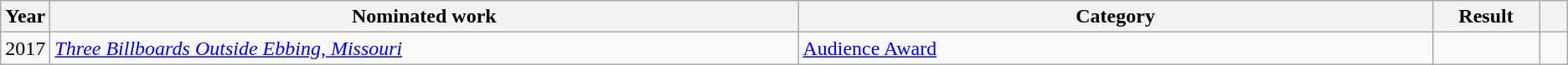<table class="wikitable">
<tr>
<th scope="col" style="width:1em;">Year</th>
<th scope="col" style="width:39em;">Nominated work</th>
<th scope="col" style="width:33em;">Category</th>
<th scope="col" style="width:5em;">Result</th>
<th scope="col" style="width:1em;"></th>
</tr>
<tr>
<td>2017</td>
<td><em><a href='#'>Three Billboards Outside Ebbing, Missouri</a></em></td>
<td><a href='#'>Audience Award</a></td>
<td></td>
<td style="text-align:center;"></td>
</tr>
</table>
